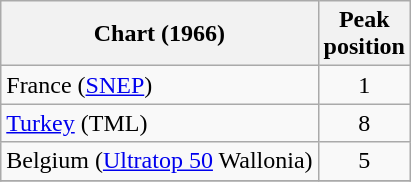<table class="wikitable sortable">
<tr>
<th>Chart (1966)</th>
<th>Peak<br>position</th>
</tr>
<tr>
<td>France (<a href='#'>SNEP</a>)</td>
<td align="center">1</td>
</tr>
<tr>
<td><a href='#'>Turkey</a> (TML)</td>
<td align="center">8</td>
</tr>
<tr>
<td>Belgium (<a href='#'>Ultratop 50</a> Wallonia)</td>
<td align="center">5</td>
</tr>
<tr>
</tr>
</table>
